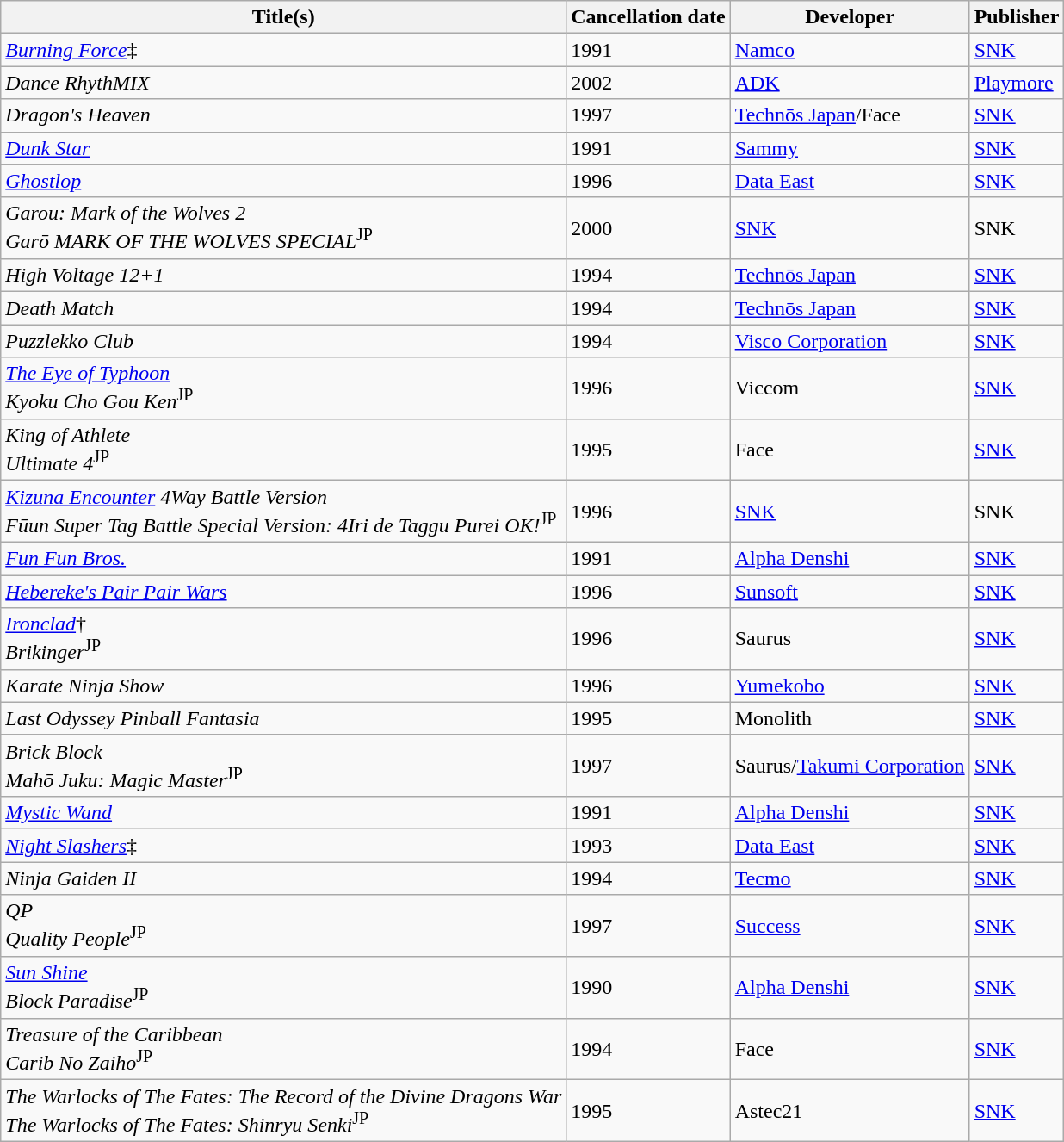<table class="wikitable">
<tr>
<th>Title(s)</th>
<th>Cancellation date</th>
<th>Developer</th>
<th>Publisher</th>
</tr>
<tr>
<td><em><a href='#'>Burning Force</a></em>‡</td>
<td>1991</td>
<td><a href='#'>Namco</a></td>
<td><a href='#'>SNK</a></td>
</tr>
<tr>
<td><em>Dance RhythMIX</em></td>
<td>2002</td>
<td><a href='#'>ADK</a></td>
<td><a href='#'>Playmore</a></td>
</tr>
<tr>
<td><em>Dragon's Heaven</em></td>
<td>1997</td>
<td><a href='#'>Technōs Japan</a>/Face</td>
<td><a href='#'>SNK</a></td>
</tr>
<tr>
<td><em><a href='#'>Dunk Star</a></em></td>
<td>1991</td>
<td><a href='#'>Sammy</a></td>
<td><a href='#'>SNK</a></td>
</tr>
<tr>
<td><em><a href='#'>Ghostlop</a></em></td>
<td>1996</td>
<td><a href='#'>Data East</a></td>
<td><a href='#'>SNK</a></td>
</tr>
<tr>
<td><em>Garou: Mark of the Wolves 2</em><br><em>Garō MARK OF THE WOLVES SPECIAL</em><sup>JP</sup></td>
<td>2000</td>
<td><a href='#'>SNK</a></td>
<td>SNK</td>
</tr>
<tr>
<td><em>High Voltage 12+1</em></td>
<td>1994</td>
<td><a href='#'>Technōs Japan</a></td>
<td><a href='#'>SNK</a></td>
</tr>
<tr>
<td><em>Death Match</em></td>
<td>1994</td>
<td><a href='#'>Technōs Japan</a></td>
<td><a href='#'>SNK</a></td>
</tr>
<tr>
<td><em>Puzzlekko Club</em></td>
<td>1994</td>
<td><a href='#'>Visco Corporation</a></td>
<td><a href='#'>SNK</a></td>
</tr>
<tr>
<td><em><a href='#'>The Eye of Typhoon</a></em><br><em>Kyoku Cho Gou Ken</em><sup>JP</sup></td>
<td>1996</td>
<td>Viccom</td>
<td><a href='#'>SNK</a></td>
</tr>
<tr>
<td><em>King of Athlete</em><br><em>Ultimate 4</em><sup>JP</sup></td>
<td>1995</td>
<td>Face</td>
<td><a href='#'>SNK</a></td>
</tr>
<tr>
<td><em><a href='#'>Kizuna Encounter</a> 4Way Battle Version</em><br><em>Fūun Super Tag Battle Special Version: 4Iri de Taggu Purei OK!</em><sup>JP</sup></td>
<td>1996</td>
<td><a href='#'>SNK</a></td>
<td>SNK</td>
</tr>
<tr>
<td><em><a href='#'>Fun Fun Bros.</a></em></td>
<td>1991</td>
<td><a href='#'>Alpha Denshi</a></td>
<td><a href='#'>SNK</a></td>
</tr>
<tr>
<td><em><a href='#'>Hebereke's Pair Pair Wars</a></em></td>
<td>1996</td>
<td><a href='#'>Sunsoft</a></td>
<td><a href='#'>SNK</a></td>
</tr>
<tr>
<td><em><a href='#'>Ironclad</a></em>†<br><em>Brikinger</em><sup>JP</sup></td>
<td>1996</td>
<td>Saurus</td>
<td><a href='#'>SNK</a></td>
</tr>
<tr>
<td><em>Karate Ninja Show</em></td>
<td>1996</td>
<td><a href='#'>Yumekobo</a></td>
<td><a href='#'>SNK</a></td>
</tr>
<tr>
<td><em>Last Odyssey Pinball Fantasia</em></td>
<td>1995</td>
<td>Monolith</td>
<td><a href='#'>SNK</a></td>
</tr>
<tr>
<td><em>Brick Block</em><br><em>Mahō Juku: Magic Master</em><sup>JP</sup></td>
<td>1997</td>
<td>Saurus/<a href='#'>Takumi Corporation</a></td>
<td><a href='#'>SNK</a></td>
</tr>
<tr>
<td><em><a href='#'>Mystic Wand</a></em></td>
<td>1991</td>
<td><a href='#'>Alpha Denshi</a></td>
<td><a href='#'>SNK</a></td>
</tr>
<tr>
<td><em><a href='#'>Night Slashers</a></em>‡</td>
<td>1993</td>
<td><a href='#'>Data East</a></td>
<td><a href='#'>SNK</a></td>
</tr>
<tr>
<td><em>Ninja Gaiden II</em></td>
<td>1994</td>
<td><a href='#'>Tecmo</a></td>
<td><a href='#'>SNK</a></td>
</tr>
<tr>
<td><em>QP</em><br><em>Quality People</em><sup>JP</sup></td>
<td>1997</td>
<td><a href='#'>Success</a></td>
<td><a href='#'>SNK</a></td>
</tr>
<tr>
<td><em><a href='#'>Sun Shine</a></em><br><em>Block Paradise</em><sup>JP</sup></td>
<td>1990</td>
<td><a href='#'>Alpha Denshi</a></td>
<td><a href='#'>SNK</a></td>
</tr>
<tr>
<td><em>Treasure of the Caribbean</em><br><em>Carib No Zaiho</em><sup>JP</sup></td>
<td>1994</td>
<td>Face</td>
<td><a href='#'>SNK</a></td>
</tr>
<tr>
<td><em>The Warlocks of The Fates: The Record of the Divine Dragons War</em><br><em>The Warlocks of The Fates: Shinryu Senki</em><sup>JP</sup></td>
<td>1995</td>
<td>Astec21</td>
<td><a href='#'>SNK</a></td>
</tr>
</table>
